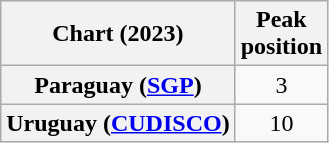<table class="wikitable plainrowheaders" style="text-align:center">
<tr>
<th scope="col">Chart (2023)</th>
<th scope="col">Peak<br>position</th>
</tr>
<tr>
<th scope="row">Paraguay (<a href='#'>SGP</a>)</th>
<td>3</td>
</tr>
<tr>
<th scope="row">Uruguay (<a href='#'>CUDISCO</a>)</th>
<td>10</td>
</tr>
</table>
